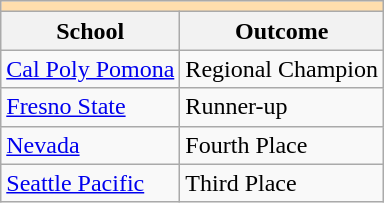<table class="wikitable" style="float:left; margin-right:1em;">
<tr>
<th colspan="3" style="background:#ffdead;"></th>
</tr>
<tr>
<th>School</th>
<th>Outcome</th>
</tr>
<tr>
<td><a href='#'>Cal Poly Pomona</a></td>
<td>Regional Champion</td>
</tr>
<tr>
<td><a href='#'>Fresno State</a></td>
<td>Runner-up</td>
</tr>
<tr>
<td><a href='#'>Nevada</a></td>
<td>Fourth Place</td>
</tr>
<tr>
<td><a href='#'>Seattle Pacific</a></td>
<td>Third Place</td>
</tr>
</table>
